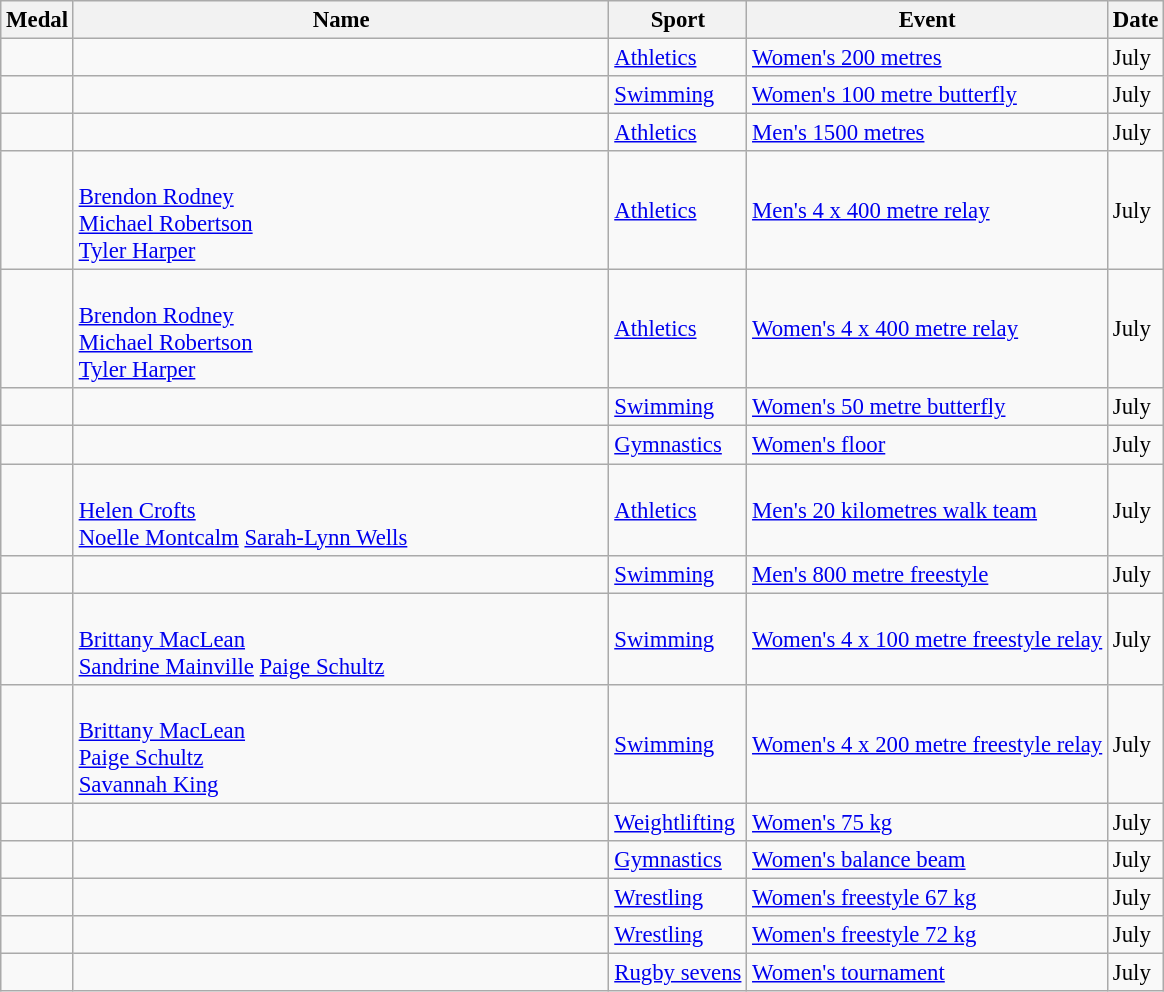<table class="wikitable sortable" border="1" style="font-size:95%">
<tr>
<th>Medal</th>
<th width=350px>Name</th>
<th>Sport</th>
<th>Event</th>
<th>Date</th>
</tr>
<tr>
<td></td>
<td></td>
<td><a href='#'>Athletics</a></td>
<td><a href='#'>Women's 200 metres</a></td>
<td>July</td>
</tr>
<tr>
<td></td>
<td></td>
<td><a href='#'>Swimming</a></td>
<td><a href='#'>Women's 100 metre butterfly</a></td>
<td>July</td>
</tr>
<tr>
<td></td>
<td></td>
<td><a href='#'>Athletics</a></td>
<td><a href='#'>Men's 1500 metres</a></td>
<td>July</td>
</tr>
<tr>
<td></td>
<td> <br> <a href='#'>Brendon Rodney</a> <br> <a href='#'>Michael Robertson</a> <br> <a href='#'>Tyler Harper</a></td>
<td><a href='#'>Athletics</a></td>
<td><a href='#'>Men's 4 x 400 metre relay</a></td>
<td>July</td>
</tr>
<tr>
<td></td>
<td> <br> <a href='#'>Brendon Rodney</a> <br> <a href='#'>Michael Robertson</a> <br> <a href='#'>Tyler Harper</a></td>
<td><a href='#'>Athletics</a></td>
<td><a href='#'>Women's 4 x 400 metre relay</a></td>
<td>July</td>
</tr>
<tr>
<td></td>
<td></td>
<td><a href='#'>Swimming</a></td>
<td><a href='#'>Women's 50 metre butterfly</a></td>
<td>July</td>
</tr>
<tr>
<td></td>
<td></td>
<td><a href='#'>Gymnastics</a></td>
<td><a href='#'>Women's floor</a></td>
<td>July</td>
</tr>
<tr>
<td></td>
<td> <br> <a href='#'>Helen Crofts</a> <br> <a href='#'>Noelle Montcalm</a> <a href='#'>Sarah-Lynn Wells</a></td>
<td><a href='#'>Athletics</a></td>
<td><a href='#'>Men's 20 kilometres walk team</a></td>
<td>July</td>
</tr>
<tr>
<td></td>
<td></td>
<td><a href='#'>Swimming</a></td>
<td><a href='#'>Men's 800 metre freestyle</a></td>
<td>July</td>
</tr>
<tr>
<td></td>
<td> <br> <a href='#'>Brittany MacLean</a> <br> <a href='#'>Sandrine Mainville</a> <a href='#'>Paige Schultz</a></td>
<td><a href='#'>Swimming</a></td>
<td><a href='#'>Women's 4 x 100 metre freestyle relay</a></td>
<td>July</td>
</tr>
<tr>
<td></td>
<td> <br> <a href='#'>Brittany MacLean</a> <br> <a href='#'>Paige Schultz</a> <br><a href='#'>Savannah King</a></td>
<td><a href='#'>Swimming</a></td>
<td><a href='#'>Women's 4 x 200 metre freestyle relay</a></td>
<td>July</td>
</tr>
<tr>
<td></td>
<td></td>
<td><a href='#'>Weightlifting</a></td>
<td><a href='#'>Women's 75 kg</a></td>
<td>July</td>
</tr>
<tr>
<td></td>
<td></td>
<td><a href='#'>Gymnastics</a></td>
<td><a href='#'>Women's balance beam</a></td>
<td>July</td>
</tr>
<tr>
<td></td>
<td></td>
<td><a href='#'>Wrestling</a></td>
<td><a href='#'>Women's freestyle 67 kg</a></td>
<td>July</td>
</tr>
<tr>
<td></td>
<td></td>
<td><a href='#'>Wrestling</a></td>
<td><a href='#'>Women's freestyle 72 kg</a></td>
<td>July</td>
</tr>
<tr>
<td></td>
<td></td>
<td><a href='#'>Rugby sevens</a></td>
<td><a href='#'>Women's tournament</a></td>
<td>July<br></td>
</tr>
</table>
